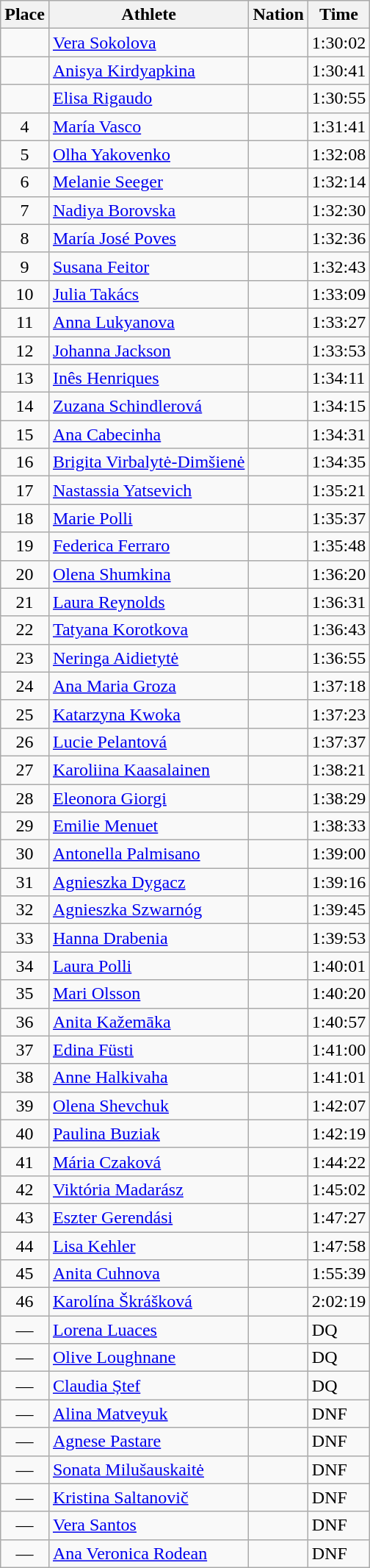<table class="wikitable sortable">
<tr>
<th>Place</th>
<th>Athlete</th>
<th>Nation</th>
<th>Time</th>
</tr>
<tr>
<td align=center></td>
<td><a href='#'>Vera Sokolova</a></td>
<td></td>
<td>1:30:02</td>
</tr>
<tr>
<td align=center></td>
<td><a href='#'>Anisya Kirdyapkina</a></td>
<td></td>
<td>1:30:41</td>
</tr>
<tr>
<td align=center></td>
<td><a href='#'>Elisa Rigaudo</a></td>
<td></td>
<td>1:30:55</td>
</tr>
<tr>
<td align=center>4</td>
<td><a href='#'>María Vasco</a></td>
<td></td>
<td>1:31:41</td>
</tr>
<tr>
<td align=center>5</td>
<td><a href='#'>Olha Yakovenko</a></td>
<td></td>
<td>1:32:08</td>
</tr>
<tr>
<td align=center>6</td>
<td><a href='#'>Melanie Seeger</a></td>
<td></td>
<td>1:32:14</td>
</tr>
<tr>
<td align=center>7</td>
<td><a href='#'>Nadiya Borovska</a></td>
<td></td>
<td>1:32:30</td>
</tr>
<tr>
<td align=center>8</td>
<td><a href='#'>María José Poves</a></td>
<td></td>
<td>1:32:36</td>
</tr>
<tr>
<td align=center>9</td>
<td><a href='#'>Susana Feitor</a></td>
<td></td>
<td>1:32:43</td>
</tr>
<tr>
<td align=center>10</td>
<td><a href='#'>Julia Takács</a></td>
<td></td>
<td>1:33:09</td>
</tr>
<tr>
<td align=center>11</td>
<td><a href='#'>Anna Lukyanova</a></td>
<td></td>
<td>1:33:27</td>
</tr>
<tr>
<td align=center>12</td>
<td><a href='#'>Johanna Jackson</a></td>
<td></td>
<td>1:33:53</td>
</tr>
<tr>
<td align=center>13</td>
<td><a href='#'>Inês Henriques</a></td>
<td></td>
<td>1:34:11</td>
</tr>
<tr>
<td align=center>14</td>
<td><a href='#'>Zuzana Schindlerová</a></td>
<td></td>
<td>1:34:15</td>
</tr>
<tr>
<td align=center>15</td>
<td><a href='#'>Ana Cabecinha</a></td>
<td></td>
<td>1:34:31</td>
</tr>
<tr>
<td align=center>16</td>
<td><a href='#'>Brigita Virbalytė-Dimšienė</a></td>
<td></td>
<td>1:34:35</td>
</tr>
<tr>
<td align=center>17</td>
<td><a href='#'>Nastassia Yatsevich</a></td>
<td></td>
<td>1:35:21</td>
</tr>
<tr>
<td align=center>18</td>
<td><a href='#'>Marie Polli</a></td>
<td></td>
<td>1:35:37</td>
</tr>
<tr>
<td align=center>19</td>
<td><a href='#'>Federica Ferraro</a></td>
<td></td>
<td>1:35:48</td>
</tr>
<tr>
<td align=center>20</td>
<td><a href='#'>Olena Shumkina</a></td>
<td></td>
<td>1:36:20</td>
</tr>
<tr>
<td align=center>21</td>
<td><a href='#'>Laura Reynolds</a></td>
<td></td>
<td>1:36:31</td>
</tr>
<tr>
<td align=center>22</td>
<td><a href='#'>Tatyana Korotkova</a></td>
<td></td>
<td>1:36:43</td>
</tr>
<tr>
<td align=center>23</td>
<td><a href='#'>Neringa Aidietytė</a></td>
<td></td>
<td>1:36:55</td>
</tr>
<tr>
<td align=center>24</td>
<td><a href='#'>Ana Maria Groza</a></td>
<td></td>
<td>1:37:18</td>
</tr>
<tr>
<td align=center>25</td>
<td><a href='#'>Katarzyna Kwoka</a></td>
<td></td>
<td>1:37:23</td>
</tr>
<tr>
<td align=center>26</td>
<td><a href='#'>Lucie Pelantová</a></td>
<td></td>
<td>1:37:37</td>
</tr>
<tr>
<td align=center>27</td>
<td><a href='#'>Karoliina Kaasalainen</a></td>
<td></td>
<td>1:38:21</td>
</tr>
<tr>
<td align=center>28</td>
<td><a href='#'>Eleonora Giorgi</a></td>
<td></td>
<td>1:38:29</td>
</tr>
<tr>
<td align=center>29</td>
<td><a href='#'>Emilie Menuet</a></td>
<td></td>
<td>1:38:33</td>
</tr>
<tr>
<td align=center>30</td>
<td><a href='#'>Antonella Palmisano</a></td>
<td></td>
<td>1:39:00</td>
</tr>
<tr>
<td align=center>31</td>
<td><a href='#'>Agnieszka Dygacz</a></td>
<td></td>
<td>1:39:16</td>
</tr>
<tr>
<td align=center>32</td>
<td><a href='#'>Agnieszka Szwarnóg</a></td>
<td></td>
<td>1:39:45</td>
</tr>
<tr>
<td align=center>33</td>
<td><a href='#'>Hanna Drabenia</a></td>
<td></td>
<td>1:39:53</td>
</tr>
<tr>
<td align=center>34</td>
<td><a href='#'>Laura Polli</a></td>
<td></td>
<td>1:40:01</td>
</tr>
<tr>
<td align=center>35</td>
<td><a href='#'>Mari Olsson</a></td>
<td></td>
<td>1:40:20</td>
</tr>
<tr>
<td align=center>36</td>
<td><a href='#'>Anita Kažemāka</a></td>
<td></td>
<td>1:40:57</td>
</tr>
<tr>
<td align=center>37</td>
<td><a href='#'>Edina Füsti</a></td>
<td></td>
<td>1:41:00</td>
</tr>
<tr>
<td align=center>38</td>
<td><a href='#'>Anne Halkivaha</a></td>
<td></td>
<td>1:41:01</td>
</tr>
<tr>
<td align=center>39</td>
<td><a href='#'>Olena Shevchuk</a></td>
<td></td>
<td>1:42:07</td>
</tr>
<tr>
<td align=center>40</td>
<td><a href='#'>Paulina Buziak</a></td>
<td></td>
<td>1:42:19</td>
</tr>
<tr>
<td align=center>41</td>
<td><a href='#'>Mária Czaková</a></td>
<td></td>
<td>1:44:22</td>
</tr>
<tr>
<td align=center>42</td>
<td><a href='#'>Viktória Madarász</a></td>
<td></td>
<td>1:45:02</td>
</tr>
<tr>
<td align=center>43</td>
<td><a href='#'>Eszter Gerendási</a></td>
<td></td>
<td>1:47:27</td>
</tr>
<tr>
<td align=center>44</td>
<td><a href='#'>Lisa Kehler</a></td>
<td></td>
<td>1:47:58</td>
</tr>
<tr>
<td align=center>45</td>
<td><a href='#'>Anita Cuhnova</a></td>
<td></td>
<td>1:55:39</td>
</tr>
<tr>
<td align=center>46</td>
<td><a href='#'>Karolína Škrášková</a></td>
<td></td>
<td>2:02:19</td>
</tr>
<tr>
<td align=center>—</td>
<td><a href='#'>Lorena Luaces</a></td>
<td></td>
<td>DQ</td>
</tr>
<tr>
<td align=center>—</td>
<td><a href='#'>Olive Loughnane</a></td>
<td></td>
<td>DQ</td>
</tr>
<tr>
<td align=center>—</td>
<td><a href='#'>Claudia Ștef</a></td>
<td></td>
<td>DQ</td>
</tr>
<tr>
<td align=center>—</td>
<td><a href='#'>Alina Matveyuk</a></td>
<td></td>
<td>DNF</td>
</tr>
<tr>
<td align=center>—</td>
<td><a href='#'>Agnese Pastare</a></td>
<td></td>
<td>DNF</td>
</tr>
<tr>
<td align=center>—</td>
<td><a href='#'>Sonata Milušauskaitė</a></td>
<td></td>
<td>DNF</td>
</tr>
<tr>
<td align=center>—</td>
<td><a href='#'>Kristina Saltanovič</a></td>
<td></td>
<td>DNF</td>
</tr>
<tr>
<td align=center>—</td>
<td><a href='#'>Vera Santos</a></td>
<td></td>
<td>DNF</td>
</tr>
<tr>
<td align=center>—</td>
<td><a href='#'>Ana Veronica Rodean</a></td>
<td></td>
<td>DNF</td>
</tr>
</table>
